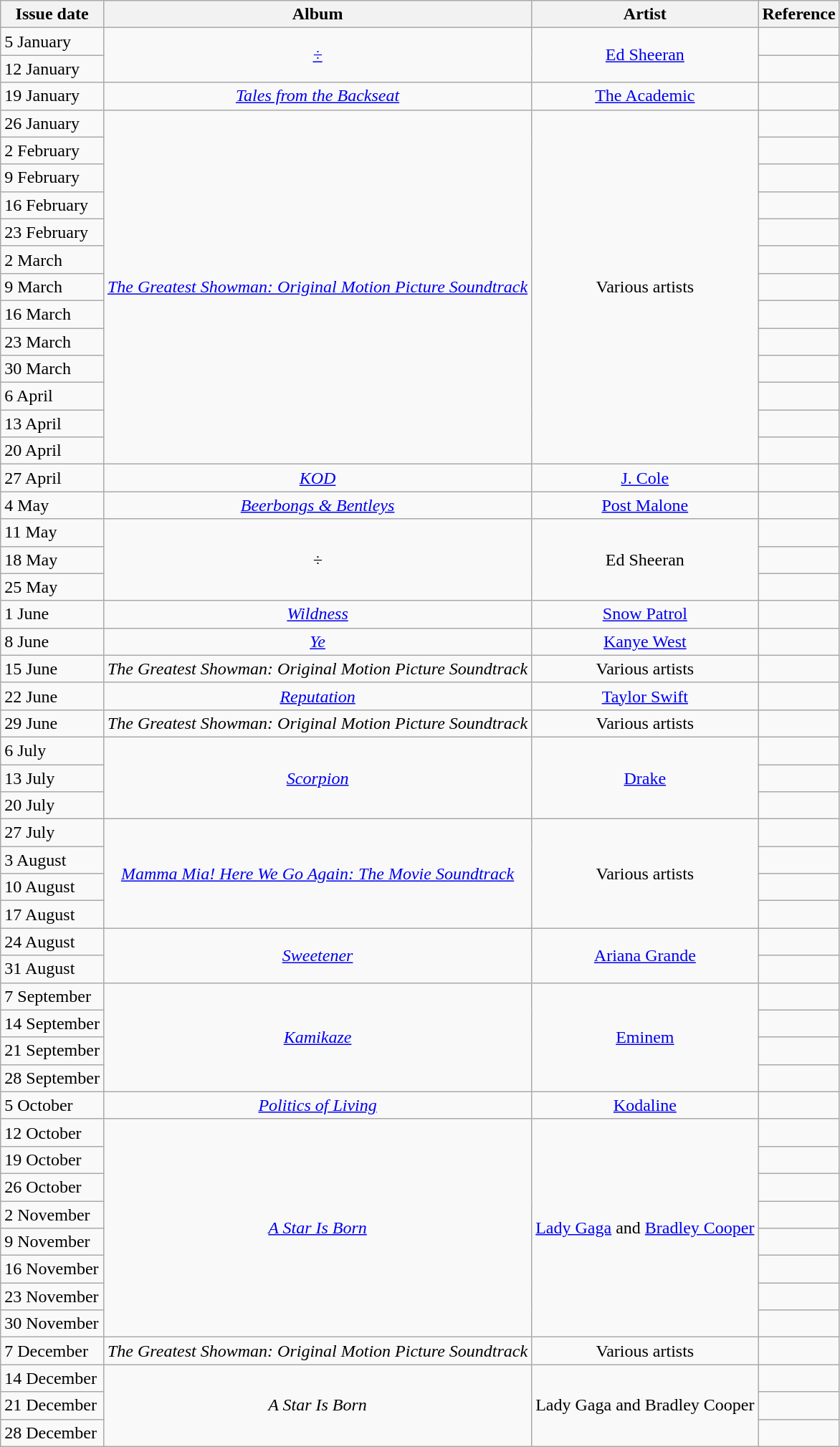<table class="wikitable">
<tr>
<th>Issue date</th>
<th>Album</th>
<th>Artist</th>
<th>Reference</th>
</tr>
<tr>
<td>5 January</td>
<td align="center" rowspan="2"><em><a href='#'>÷</a></em></td>
<td align="center" rowspan="2"><a href='#'>Ed Sheeran</a></td>
<td align="center"></td>
</tr>
<tr>
<td>12 January</td>
<td align="center"></td>
</tr>
<tr>
<td>19 January</td>
<td align="center"><em><a href='#'>Tales from the Backseat</a></em></td>
<td align="center"><a href='#'>The Academic</a></td>
<td align="center"></td>
</tr>
<tr>
<td>26 January</td>
<td align="center" rowspan="13"><em><a href='#'>The Greatest Showman: Original Motion Picture Soundtrack</a></em></td>
<td align="center" rowspan="13">Various artists</td>
<td align="center"></td>
</tr>
<tr>
<td>2 February</td>
<td align="center"></td>
</tr>
<tr>
<td>9 February</td>
<td align="center"></td>
</tr>
<tr>
<td>16 February</td>
<td align="center"></td>
</tr>
<tr>
<td>23 February</td>
<td align="center"></td>
</tr>
<tr>
<td>2 March</td>
<td align="center"></td>
</tr>
<tr>
<td>9 March</td>
<td align="center"></td>
</tr>
<tr>
<td>16 March</td>
<td align="center"></td>
</tr>
<tr>
<td>23 March</td>
<td align="center"></td>
</tr>
<tr>
<td>30 March</td>
<td align="center"></td>
</tr>
<tr>
<td>6 April</td>
<td align="center"></td>
</tr>
<tr>
<td>13 April</td>
<td align="center"></td>
</tr>
<tr>
<td>20 April</td>
<td align="center"></td>
</tr>
<tr>
<td>27 April</td>
<td align="center"><em><a href='#'>KOD</a></em></td>
<td align="center"><a href='#'>J. Cole</a></td>
<td align="center"></td>
</tr>
<tr>
<td>4 May</td>
<td align="center"><em><a href='#'>Beerbongs & Bentleys</a></em></td>
<td align="center"><a href='#'>Post Malone</a></td>
<td align="center"></td>
</tr>
<tr>
<td>11 May</td>
<td align="center" rowspan="3"><em>÷</em></td>
<td align="center" rowspan="3">Ed Sheeran</td>
<td align="center"></td>
</tr>
<tr>
<td>18 May</td>
<td align="center"></td>
</tr>
<tr>
<td>25 May</td>
<td align="center"></td>
</tr>
<tr>
<td>1 June</td>
<td align="center"><em><a href='#'>Wildness</a></em></td>
<td align="center"><a href='#'>Snow Patrol</a></td>
<td align="center"></td>
</tr>
<tr>
<td>8 June</td>
<td align="center"><em><a href='#'>Ye</a></em></td>
<td align="center"><a href='#'>Kanye West</a></td>
<td align="center"></td>
</tr>
<tr>
<td>15 June</td>
<td align="center"><em>The Greatest Showman: Original Motion Picture Soundtrack</em></td>
<td align="center">Various artists</td>
<td align="center"></td>
</tr>
<tr>
<td>22 June</td>
<td align="center"><em><a href='#'>Reputation</a></em></td>
<td align="center"><a href='#'>Taylor Swift</a></td>
<td align="center"></td>
</tr>
<tr>
<td>29 June</td>
<td align="center"><em>The Greatest Showman: Original Motion Picture Soundtrack</em></td>
<td align="center">Various artists</td>
<td align="center"></td>
</tr>
<tr>
<td>6 July</td>
<td align="center" rowspan="3"><em><a href='#'>Scorpion</a></em></td>
<td align="center" rowspan="3"><a href='#'>Drake</a></td>
<td align="center"></td>
</tr>
<tr>
<td>13 July</td>
<td align="center"></td>
</tr>
<tr>
<td>20 July</td>
<td align="center"></td>
</tr>
<tr>
<td>27 July</td>
<td align="center" rowspan="4"><em><a href='#'>Mamma Mia! Here We Go Again: The Movie Soundtrack</a></em></td>
<td align="center" rowspan="4">Various artists</td>
<td align="center"></td>
</tr>
<tr>
<td>3 August</td>
<td align="center"></td>
</tr>
<tr>
<td>10 August</td>
<td align="center"></td>
</tr>
<tr>
<td>17 August</td>
<td align="center"></td>
</tr>
<tr>
<td>24 August</td>
<td align="center" rowspan="2"><em><a href='#'>Sweetener</a></em></td>
<td align="center" rowspan="2"><a href='#'>Ariana Grande</a></td>
<td align="center"></td>
</tr>
<tr>
<td>31 August</td>
<td align="center"></td>
</tr>
<tr>
<td>7 September</td>
<td align="center" rowspan="4"><em><a href='#'>Kamikaze</a></em></td>
<td align="center" rowspan="4"><a href='#'>Eminem</a></td>
<td align="center"></td>
</tr>
<tr>
<td>14 September</td>
<td align="center"></td>
</tr>
<tr>
<td>21 September</td>
<td align="center"></td>
</tr>
<tr>
<td>28 September</td>
<td align="center"></td>
</tr>
<tr>
<td>5 October</td>
<td align="center"><em><a href='#'>Politics of Living</a></em></td>
<td align="center"><a href='#'>Kodaline</a></td>
<td align="center"></td>
</tr>
<tr>
<td>12 October</td>
<td align="center" rowspan="8"><em><a href='#'>A Star Is Born</a></em></td>
<td align="center" rowspan="8"><a href='#'>Lady Gaga</a> and <a href='#'>Bradley Cooper</a></td>
<td align="center"></td>
</tr>
<tr>
<td>19 October</td>
<td align="center"></td>
</tr>
<tr>
<td>26 October</td>
<td align="center"></td>
</tr>
<tr>
<td>2 November</td>
<td align="center"></td>
</tr>
<tr>
<td>9 November</td>
<td align="center"></td>
</tr>
<tr>
<td>16 November</td>
<td align="center"></td>
</tr>
<tr>
<td>23 November</td>
<td align="center"></td>
</tr>
<tr>
<td>30 November</td>
<td align="center"></td>
</tr>
<tr>
<td>7 December</td>
<td align="center"><em>The Greatest Showman: Original Motion Picture Soundtrack</em></td>
<td align="center">Various artists</td>
<td align="center"></td>
</tr>
<tr>
<td>14 December</td>
<td align="center" rowspan="3"><em>A Star Is Born</em></td>
<td align="center" rowspan="3">Lady Gaga and Bradley Cooper</td>
<td align="center"></td>
</tr>
<tr>
<td>21 December</td>
<td align="center"></td>
</tr>
<tr>
<td>28 December</td>
<td align="center"></td>
</tr>
</table>
